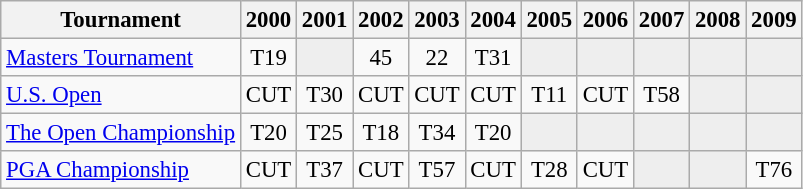<table class="wikitable" style="font-size:95%;text-align:center;">
<tr>
<th>Tournament</th>
<th>2000</th>
<th>2001</th>
<th>2002</th>
<th>2003</th>
<th>2004</th>
<th>2005</th>
<th>2006</th>
<th>2007</th>
<th>2008</th>
<th>2009</th>
</tr>
<tr>
<td align=left><a href='#'>Masters Tournament</a></td>
<td>T19</td>
<td style="background:#eeeeee;"></td>
<td>45</td>
<td>22</td>
<td>T31</td>
<td style="background:#eeeeee;"></td>
<td style="background:#eeeeee;"></td>
<td style="background:#eeeeee;"></td>
<td style="background:#eeeeee;"></td>
<td style="background:#eeeeee;"></td>
</tr>
<tr>
<td align=left><a href='#'>U.S. Open</a></td>
<td>CUT</td>
<td>T30</td>
<td>CUT</td>
<td>CUT</td>
<td>CUT</td>
<td>T11</td>
<td>CUT</td>
<td>T58</td>
<td style="background:#eeeeee;"></td>
<td style="background:#eeeeee;"></td>
</tr>
<tr>
<td align=left><a href='#'>The Open Championship</a></td>
<td>T20</td>
<td>T25</td>
<td>T18</td>
<td>T34</td>
<td>T20</td>
<td style="background:#eeeeee;"></td>
<td style="background:#eeeeee;"></td>
<td style="background:#eeeeee;"></td>
<td style="background:#eeeeee;"></td>
<td style="background:#eeeeee;"></td>
</tr>
<tr>
<td align=left><a href='#'>PGA Championship</a></td>
<td>CUT</td>
<td>T37</td>
<td>CUT</td>
<td>T57</td>
<td>CUT</td>
<td>T28</td>
<td>CUT</td>
<td style="background:#eeeeee;"></td>
<td style="background:#eeeeee;"></td>
<td>T76</td>
</tr>
</table>
